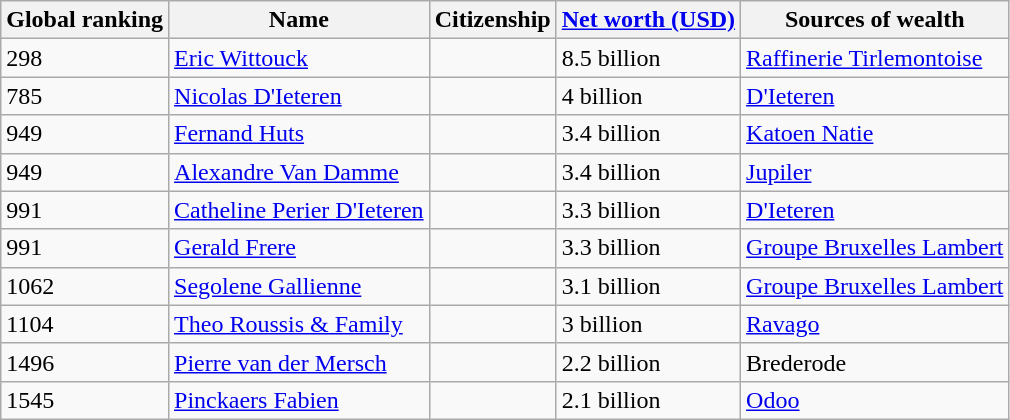<table class="wikitable">
<tr>
<th>Global ranking</th>
<th>Name</th>
<th>Citizenship</th>
<th><a href='#'>Net worth (USD)</a></th>
<th>Sources of wealth</th>
</tr>
<tr>
<td>298</td>
<td><a href='#'>Eric Wittouck</a></td>
<td></td>
<td>8.5 billion</td>
<td><a href='#'>Raffinerie Tirlemontoise</a></td>
</tr>
<tr>
<td>785</td>
<td><a href='#'>Nicolas D'Ieteren</a></td>
<td></td>
<td>4 billion</td>
<td><a href='#'>D'Ieteren</a></td>
</tr>
<tr>
<td>949</td>
<td><a href='#'>Fernand Huts</a></td>
<td></td>
<td>3.4 billion</td>
<td><a href='#'>Katoen Natie</a></td>
</tr>
<tr>
<td>949</td>
<td><a href='#'>Alexandre Van Damme</a></td>
<td></td>
<td>3.4 billion</td>
<td><a href='#'>Jupiler</a></td>
</tr>
<tr>
<td>991</td>
<td><a href='#'>Catheline Perier D'Ieteren</a></td>
<td></td>
<td>3.3 billion</td>
<td><a href='#'>D'Ieteren</a></td>
</tr>
<tr>
<td>991</td>
<td><a href='#'>Gerald Frere</a></td>
<td></td>
<td>3.3 billion</td>
<td><a href='#'>Groupe Bruxelles Lambert</a></td>
</tr>
<tr>
<td>1062</td>
<td><a href='#'>Segolene Gallienne</a></td>
<td></td>
<td>3.1 billion</td>
<td><a href='#'>Groupe Bruxelles Lambert</a></td>
</tr>
<tr>
<td>1104</td>
<td><a href='#'>Theo Roussis & Family</a></td>
<td></td>
<td>3 billion</td>
<td><a href='#'>Ravago</a></td>
</tr>
<tr>
<td>1496</td>
<td><a href='#'>Pierre van der Mersch</a></td>
<td></td>
<td>2.2 billion</td>
<td>Brederode</td>
</tr>
<tr>
<td>1545</td>
<td><a href='#'>Pinckaers Fabien</a></td>
<td></td>
<td>2.1 billion</td>
<td><a href='#'>Odoo</a></td>
</tr>
</table>
